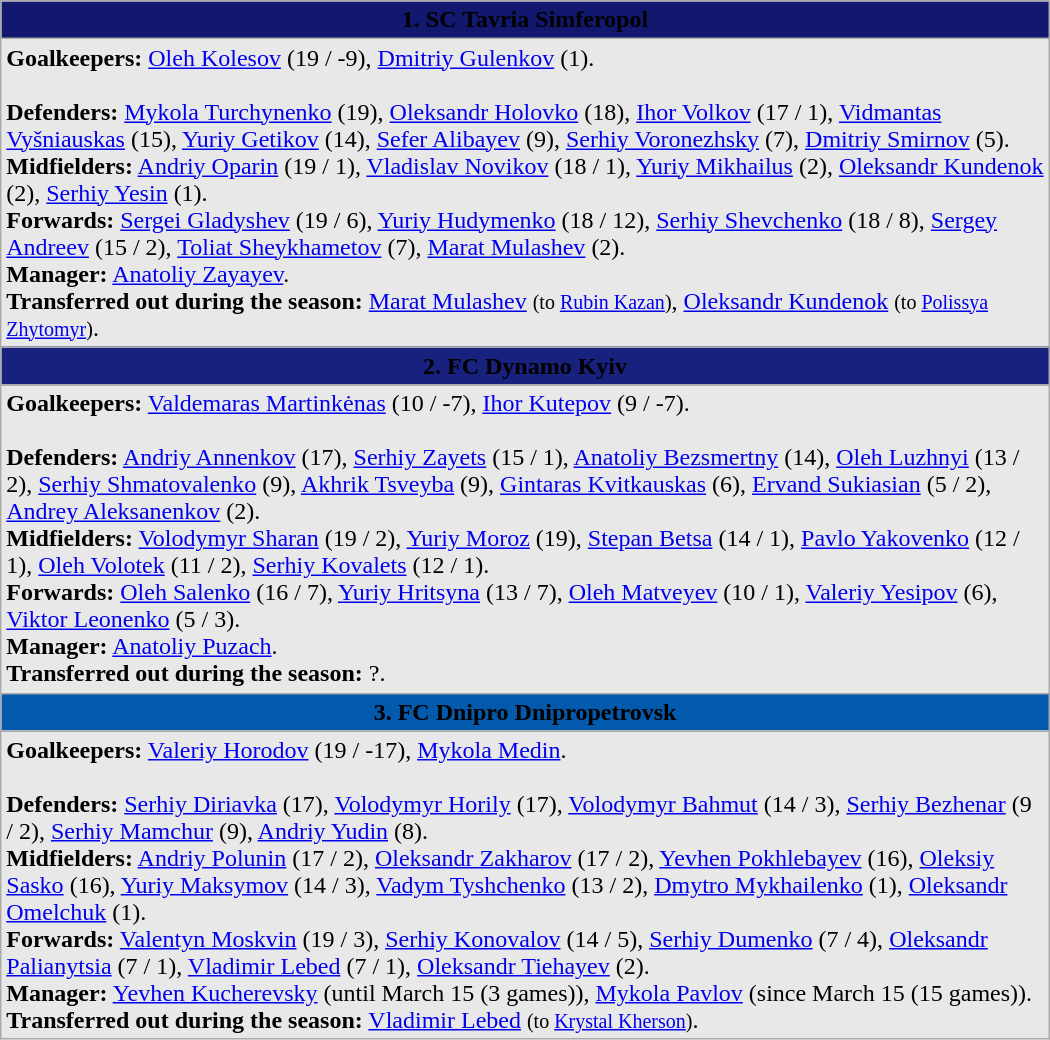<table class="wikitable" style="width:700px;">
<tr style="background:#12186e;">
<td style="text-align:center; width:700px;"><span> <strong>1. SC Tavria Simferopol</strong> </span></td>
</tr>
<tr style="background:#e8e8e8;">
<td style="text-align:left; width:700px;"><strong>Goalkeepers:</strong> <a href='#'>Oleh Kolesov</a> (19 / -9),  <a href='#'>Dmitriy Gulenkov</a> (1).<br><br><strong>Defenders:</strong> <a href='#'>Mykola Turchynenko</a> (19), <a href='#'>Oleksandr Holovko</a> (18), <a href='#'>Ihor Volkov</a> (17 / 1),  <a href='#'>Vidmantas Vyšniauskas</a> (15),  <a href='#'>Yuriy Getikov</a> (14), <a href='#'>Sefer Alibayev</a> (9), <a href='#'>Serhiy Voronezhsky</a> (7),  <a href='#'>Dmitriy Smirnov</a> (5).<br>
<strong>Midfielders:</strong> <a href='#'>Andriy Oparin</a> (19 / 1), <a href='#'>Vladislav Novikov</a> (18 / 1), <a href='#'>Yuriy Mikhailus</a> (2), <a href='#'>Oleksandr Kundenok</a> (2), <a href='#'>Serhiy Yesin</a> (1).<br>
<strong>Forwards:</strong>  <a href='#'>Sergei Gladyshev</a> (19 / 6), <a href='#'>Yuriy Hudymenko</a> (18 / 12), <a href='#'>Serhiy Shevchenko</a> (18 / 8),  <a href='#'>Sergey Andreev</a> (15 / 2), <a href='#'>Toliat Sheykhametov</a> (7),  <a href='#'>Marat Mulashev</a> (2).<br><strong>Manager:</strong> <a href='#'>Anatoliy Zayayev</a>.<br><strong>Transferred out during the season:</strong> <a href='#'>Marat Mulashev</a> <small>(to  <a href='#'>Rubin Kazan</a>)</small>, <a href='#'>Oleksandr Kundenok</a> <small>(to <a href='#'>Polissya Zhytomyr</a>)</small>.</td>
</tr>
<tr style="background:#19217f;">
<td style="text-align:center; width:700px;"><span> <strong>2. FC Dynamo Kyiv</strong> </span></td>
</tr>
<tr style="background:#e8e8e8;">
<td style="text-align:left; width:700px;"><strong>Goalkeepers:</strong>  <a href='#'>Valdemaras Martinkėnas</a> (10 / -7), <a href='#'>Ihor Kutepov</a> (9 / -7).<br><br><strong>Defenders:</strong> <a href='#'>Andriy Annenkov</a> (17), <a href='#'>Serhiy Zayets</a> (15 / 1), <a href='#'>Anatoliy Bezsmertny</a> (14), <a href='#'>Oleh Luzhnyi</a> (13 / 2), <a href='#'>Serhiy Shmatovalenko</a> (9), <a href='#'>Akhrik Tsveyba</a> (9),  <a href='#'>Gintaras Kvitkauskas</a> (6),  <a href='#'>Ervand Sukiasian</a> (5 / 2),  <a href='#'>Andrey Aleksanenkov</a> (2).<br>
<strong>Midfielders:</strong> <a href='#'>Volodymyr Sharan</a> (19 / 2), <a href='#'>Yuriy Moroz</a> (19), <a href='#'>Stepan Betsa</a> (14 / 1), <a href='#'>Pavlo Yakovenko</a> (12 / 1), <a href='#'>Oleh Volotek</a> (11 / 2), <a href='#'>Serhiy Kovalets</a> (12 / 1).<br>
<strong>Forwards:</strong> <a href='#'>Oleh Salenko</a> (16 / 7), <a href='#'>Yuriy Hritsyna</a> (13 / 7), <a href='#'>Oleh Matveyev</a> (10 / 1),  <a href='#'>Valeriy Yesipov</a> (6), <a href='#'>Viktor Leonenko</a> (5 / 3).<br><strong>Manager:</strong> <a href='#'>Anatoliy Puzach</a>.<br><strong>Transferred out during the season:</strong> ?.</td>
</tr>
<tr style="background:#0359ac;">
<td style="text-align:center; width:700px;"><span> <strong>3. FC Dnipro Dnipropetrovsk</strong> </span></td>
</tr>
<tr style="background:#e8e8e8;">
<td style="text-align:left; width:700px;"><strong>Goalkeepers:</strong> <a href='#'>Valeriy Horodov</a> (19 / -17), <a href='#'>Mykola Medin</a>.<br><br><strong>Defenders:</strong> <a href='#'>Serhiy Diriavka</a> (17), <a href='#'>Volodymyr Horily</a> (17), <a href='#'>Volodymyr Bahmut</a> (14 / 3), <a href='#'>Serhiy Bezhenar</a> (9 / 2), <a href='#'>Serhiy Mamchur</a> (9), <a href='#'>Andriy Yudin</a> (8).<br>
<strong>Midfielders:</strong> <a href='#'>Andriy Polunin</a> (17 / 2),  <a href='#'>Oleksandr Zakharov</a> (17 / 2), <a href='#'>Yevhen Pokhlebayev</a> (16), <a href='#'>Oleksiy Sasko</a> (16), <a href='#'>Yuriy Maksymov</a> (14 / 3), <a href='#'>Vadym Tyshchenko</a> (13 / 2), <a href='#'>Dmytro Mykhailenko</a> (1), <a href='#'>Oleksandr Omelchuk</a> (1).<br>
<strong>Forwards:</strong> <a href='#'>Valentyn Moskvin</a> (19 / 3), <a href='#'>Serhiy Konovalov</a> (14 / 5), <a href='#'>Serhiy Dumenko</a> (7 / 4), <a href='#'>Oleksandr Palianytsia</a> (7 / 1),  <a href='#'>Vladimir Lebed</a> (7 / 1), <a href='#'>Oleksandr Tiehayev</a> (2).<br><strong>Manager:</strong> <a href='#'>Yevhen Kucherevsky</a> (until March 15 (3 games)), <a href='#'>Mykola Pavlov</a> (since March 15 (15 games)).<br><strong>Transferred out during the season:</strong>  <a href='#'>Vladimir Lebed</a> <small>(to <a href='#'>Krystal Kherson</a>)</small>.</td>
</tr>
</table>
